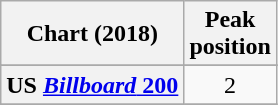<table class="wikitable sortable plainrowheaders" style="text-align:center">
<tr>
<th scope="col">Chart (2018)</th>
<th scope="col">Peak<br> position</th>
</tr>
<tr>
</tr>
<tr>
</tr>
<tr>
</tr>
<tr>
</tr>
<tr>
</tr>
<tr>
</tr>
<tr>
</tr>
<tr>
</tr>
<tr>
</tr>
<tr>
</tr>
<tr>
</tr>
<tr>
</tr>
<tr>
</tr>
<tr>
</tr>
<tr>
</tr>
<tr>
</tr>
<tr>
<th scope="row">US <a href='#'><em>Billboard</em> 200</a></th>
<td>2</td>
</tr>
<tr>
</tr>
</table>
